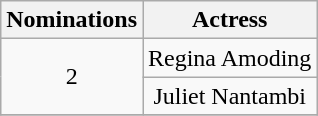<table class="wikitable" style="text-align:center;">
<tr>
<th scope="col" width="55">Nominations</th>
<th scope="col" align="center">Actress</th>
</tr>
<tr>
<td rowspan="2" style="text-align:center;">2</td>
<td>Regina Amoding</td>
</tr>
<tr>
<td>Juliet Nantambi</td>
</tr>
<tr>
</tr>
</table>
